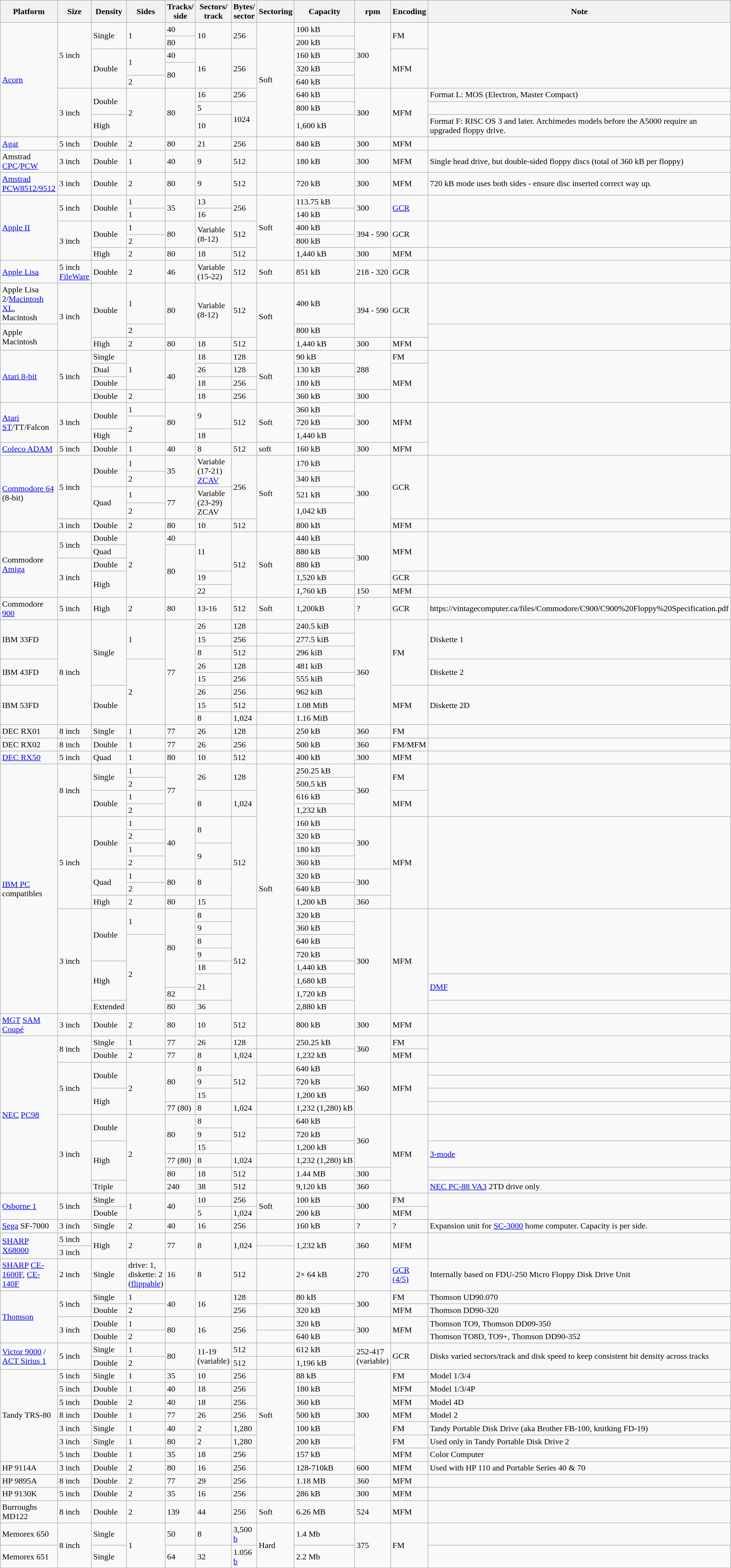<table class="wikitable sortable mw-collapsible">
<tr>
<th>Platform</th>
<th>Size</th>
<th>Density</th>
<th>Sides</th>
<th>Tracks/ side</th>
<th>Sectors/ track</th>
<th>Bytes/ sector</th>
<th>Sectoring</th>
<th>Capacity</th>
<th>rpm</th>
<th>Encoding</th>
<th>Note</th>
</tr>
<tr>
<td rowspan="8"><a href='#'>Acorn</a></td>
<td rowspan="5">5 inch</td>
<td rowspan="2">Single</td>
<td rowspan="2">1</td>
<td>40</td>
<td rowspan="2">10</td>
<td rowspan="2">256</td>
<td rowspan="8">Soft</td>
<td>100 kB</td>
<td rowspan="5">300</td>
<td rowspan="2">FM</td>
</tr>
<tr>
<td>80</td>
<td>200 kB</td>
</tr>
<tr>
<td rowspan="3">Double</td>
<td rowspan="2">1</td>
<td>40</td>
<td rowspan="3">16</td>
<td rowspan="3">256</td>
<td>160 kB</td>
<td rowspan="3">MFM</td>
</tr>
<tr>
<td rowspan="2">80</td>
<td>320 kB</td>
</tr>
<tr>
<td>2</td>
<td>640 kB</td>
</tr>
<tr>
<td rowspan="3">3 inch</td>
<td rowspan="2">Double</td>
<td rowspan="3">2</td>
<td rowspan="3">80</td>
<td>16</td>
<td>256</td>
<td>640 kB</td>
<td rowspan="3">300</td>
<td rowspan="3">MFM</td>
<td>Format L: MOS (Electron, Master Compact)</td>
</tr>
<tr>
<td>5</td>
<td rowspan="2">1024</td>
<td>800 kB</td>
<td></td>
</tr>
<tr>
<td>High</td>
<td>10</td>
<td>1,600 kB</td>
<td>Format F: RISC OS 3 and later. Archimedes models before the A5000 require an upgraded floppy drive.</td>
</tr>
<tr>
<td><a href='#'>Agat</a></td>
<td>5 inch</td>
<td>Double</td>
<td>2</td>
<td>80</td>
<td>21</td>
<td>256</td>
<td></td>
<td>840 kB</td>
<td>300</td>
<td>MFM</td>
<td></td>
</tr>
<tr>
<td>Amstrad <a href='#'>CPC</a>/<a href='#'>PCW</a></td>
<td>3 inch</td>
<td>Double</td>
<td>1</td>
<td>40</td>
<td>9</td>
<td>512</td>
<td></td>
<td>180 kB</td>
<td>300</td>
<td>MFM</td>
<td>Single head drive, but double-sided floppy discs (total of 360 kB per floppy)</td>
</tr>
<tr>
<td><a href='#'>Amstrad PCW8512/9512</a></td>
<td>3 inch</td>
<td>Double</td>
<td>2</td>
<td>80</td>
<td>9</td>
<td>512</td>
<td></td>
<td>720 kB</td>
<td>300</td>
<td>MFM</td>
<td>720 kB mode uses both sides - ensure disc inserted correct way up.</td>
</tr>
<tr>
<td rowspan="5"><a href='#'>Apple II</a></td>
<td rowspan="2">5 inch</td>
<td rowspan="2">Double</td>
<td>1</td>
<td rowspan="2">35</td>
<td>13</td>
<td rowspan="2">256</td>
<td rowspan="5">Soft</td>
<td>113.75 kB</td>
<td rowspan="2">300</td>
<td rowspan="2"><a href='#'>GCR</a></td>
<td rowspan="2"></td>
</tr>
<tr>
<td>1</td>
<td>16</td>
<td>140 kB</td>
</tr>
<tr>
<td rowspan="3">3 inch</td>
<td rowspan="2">Double</td>
<td>1</td>
<td rowspan="2">80</td>
<td rowspan="2">Variable (8-12)</td>
<td rowspan="2">512</td>
<td>400 kB</td>
<td rowspan="2">394 - 590</td>
<td rowspan="2">GCR</td>
<td rowspan="2"></td>
</tr>
<tr>
<td>2</td>
<td>800 kB</td>
</tr>
<tr>
<td>High</td>
<td>2</td>
<td>80</td>
<td>18</td>
<td>512</td>
<td>1,440 kB</td>
<td>300</td>
<td>MFM</td>
<td></td>
</tr>
<tr>
<td><a href='#'>Apple Lisa</a></td>
<td>5 inch <a href='#'>FileWare</a></td>
<td>Double</td>
<td>2</td>
<td>46</td>
<td>Variable (15-22)</td>
<td>512</td>
<td>Soft</td>
<td>851 kB</td>
<td>218 - 320</td>
<td>GCR</td>
<td></td>
</tr>
<tr>
<td>Apple Lisa 2/<a href='#'>Macintosh XL</a>,<br>Macintosh</td>
<td rowspan="3">3 inch</td>
<td rowspan="2">Double</td>
<td>1</td>
<td rowspan="2">80</td>
<td rowspan="2">Variable (8-12)</td>
<td rowspan="2">512</td>
<td rowspan="3">Soft</td>
<td>400 kB</td>
<td rowspan="2">394 - 590</td>
<td rowspan="2">GCR</td>
<td></td>
</tr>
<tr>
<td rowspan="2">Apple Macintosh</td>
<td>2</td>
<td>800 kB</td>
<td rowspan="2"></td>
</tr>
<tr>
<td>High</td>
<td>2</td>
<td>80</td>
<td>18</td>
<td>512</td>
<td>1,440 kB</td>
<td>300</td>
<td>MFM</td>
</tr>
<tr>
<td rowspan="4"><a href='#'>Atari 8-bit</a></td>
<td rowspan="4">5 inch</td>
<td>Single</td>
<td rowspan="3">1</td>
<td rowspan="4">40</td>
<td>18</td>
<td>128</td>
<td rowspan="4">Soft</td>
<td>90 kB</td>
<td rowspan="3">288</td>
<td>FM</td>
<td rowspan="4"></td>
</tr>
<tr>
<td>Dual</td>
<td>26</td>
<td>128</td>
<td>130 kB</td>
<td rowspan="3">MFM</td>
</tr>
<tr>
<td>Double</td>
<td>18</td>
<td>256</td>
<td>180 kB</td>
</tr>
<tr>
<td>Double</td>
<td>2</td>
<td>18</td>
<td>256</td>
<td>360 kB</td>
<td>300</td>
</tr>
<tr>
<td rowspan="3"><a href='#'>Atari ST</a>/TT/Falcon</td>
<td rowspan="3">3 inch</td>
<td rowspan="2">Double</td>
<td rowspan="1">1</td>
<td rowspan="3">80</td>
<td rowspan="2">9</td>
<td rowspan="3">512</td>
<td rowspan="3">Soft</td>
<td>360 kB</td>
<td rowspan="3">300</td>
<td rowspan="3">MFM</td>
</tr>
<tr>
<td rowspan="2">2</td>
<td>720 kB</td>
</tr>
<tr>
<td>High</td>
<td>18</td>
<td>1,440 kB</td>
</tr>
<tr>
<td><a href='#'>Coleco ADAM</a></td>
<td>5 inch</td>
<td>Double</td>
<td>1</td>
<td>40</td>
<td>8</td>
<td>512</td>
<td>soft</td>
<td>160 kB</td>
<td>300</td>
<td>MFM</td>
</tr>
<tr>
<td rowspan="5"><a href='#'>Commodore 64</a> (8-bit)</td>
<td rowspan="4">5 inch</td>
<td rowspan="2">Double</td>
<td>1</td>
<td rowspan="2">35</td>
<td rowspan="2">Variable (17-21) <a href='#'>ZCAV</a></td>
<td rowspan="4">256</td>
<td rowspan="5">Soft</td>
<td>170 kB</td>
<td rowspan="5">300</td>
<td rowspan="4">GCR</td>
<td rowspan="4"></td>
</tr>
<tr>
<td>2</td>
<td>340 kB</td>
</tr>
<tr>
<td rowspan="2">Quad</td>
<td>1</td>
<td rowspan="2">77</td>
<td rowspan="2">Variable (23-29) ZCAV</td>
<td>521 kB</td>
</tr>
<tr>
<td>2</td>
<td>1,042 kB</td>
</tr>
<tr>
<td>3 inch</td>
<td>Double</td>
<td>2</td>
<td>80</td>
<td>10</td>
<td>512</td>
<td>800 kB</td>
<td>MFM</td>
<td> </td>
</tr>
<tr>
<td rowspan="5">Commodore <a href='#'>Amiga</a></td>
<td rowspan="2">5 inch</td>
<td>Double</td>
<td rowspan="5">2</td>
<td>40</td>
<td rowspan="3">11</td>
<td rowspan="5">512</td>
<td rowspan="5">Soft</td>
<td>440 kB</td>
<td rowspan="4">300</td>
<td rowspan="3">MFM</td>
<td rowspan="3"></td>
</tr>
<tr>
<td>Quad</td>
<td rowspan="4">80</td>
<td>880 kB</td>
</tr>
<tr>
<td rowspan="3">3 inch</td>
<td>Double</td>
<td>880 kB</td>
</tr>
<tr>
<td rowspan="2">High</td>
<td>19</td>
<td>1,520 kB</td>
<td>GCR</td>
<td></td>
</tr>
<tr>
<td>22</td>
<td>1,760 kB</td>
<td>150</td>
<td>MFM</td>
<td></td>
</tr>
<tr>
<td>Commodore <a href='#'>900</a></td>
<td>5 inch</td>
<td>High</td>
<td>2</td>
<td>80</td>
<td>13-16</td>
<td>512</td>
<td>Soft</td>
<td>1,200kB</td>
<td>?</td>
<td>GCR</td>
<td>https://vintagecomputer.ca/files/Commodore/C900/C900%20Floppy%20Specification.pdf</td>
</tr>
<tr>
<td rowspan="3">IBM 33FD</td>
<td rowspan="8">8 inch</td>
<td rowspan="5">Single</td>
<td rowspan="3">1</td>
<td rowspan="8">77</td>
<td>26</td>
<td>128</td>
<td></td>
<td>240.5 kiB</td>
<td rowspan="8">360</td>
<td rowspan="5">FM</td>
<td rowspan="3">Diskette 1</td>
</tr>
<tr>
<td>15</td>
<td>256</td>
<td></td>
<td>277.5 kiB</td>
</tr>
<tr>
<td>8</td>
<td>512</td>
<td></td>
<td>296 kiB</td>
</tr>
<tr>
<td rowspan="2">IBM 43FD</td>
<td rowspan="5">2</td>
<td>26</td>
<td>128</td>
<td></td>
<td>481 kiB</td>
<td rowspan="2">Diskette 2</td>
</tr>
<tr>
<td>15</td>
<td>256</td>
<td></td>
<td>555 kiB</td>
</tr>
<tr id="IBM 53FD">
<td rowspan="3">IBM 53FD</td>
<td rowspan="3">Double</td>
<td>26</td>
<td>256</td>
<td></td>
<td>962 kiB</td>
<td rowspan="3">MFM</td>
<td rowspan="3">Diskette 2D</td>
</tr>
<tr>
<td>15</td>
<td>512</td>
<td></td>
<td>1.08 MiB</td>
</tr>
<tr>
<td>8</td>
<td>1,024</td>
<td></td>
<td>1.16 MiB</td>
</tr>
<tr>
<td>DEC RX01</td>
<td>8 inch</td>
<td>Single</td>
<td>1</td>
<td>77</td>
<td>26</td>
<td>128</td>
<td></td>
<td>250 kB</td>
<td>360</td>
<td>FM</td>
<td></td>
</tr>
<tr>
<td>DEC RX02</td>
<td>8 inch</td>
<td>Double</td>
<td>1</td>
<td>77</td>
<td>26</td>
<td>256</td>
<td></td>
<td>500 kB</td>
<td>360</td>
<td>FM/MFM</td>
<td></td>
</tr>
<tr>
<td><a href='#'>DEC RX50</a></td>
<td>5 inch</td>
<td>Quad</td>
<td>1</td>
<td>80</td>
<td>10</td>
<td>512</td>
<td></td>
<td>400 kB</td>
<td>300</td>
<td>MFM</td>
</tr>
<tr>
<td rowspan="19"><a href='#'>IBM PC</a> compatibles</td>
<td rowspan="4">8 inch</td>
<td rowspan="2">Single</td>
<td>1</td>
<td rowspan="4">77</td>
<td rowspan="2">26</td>
<td rowspan="2">128</td>
<td rowspan="19">Soft</td>
<td>250.25 kB</td>
<td rowspan="4">360</td>
<td rowspan="2">FM</td>
<td rowspan="4"></td>
</tr>
<tr>
<td>2</td>
<td>500.5 kB</td>
</tr>
<tr>
<td rowspan="2">Double</td>
<td>1</td>
<td rowspan="2">8</td>
<td rowspan="2">1,024</td>
<td>616 kB</td>
<td rowspan="2">MFM</td>
</tr>
<tr>
<td>2</td>
<td>1,232 kB</td>
</tr>
<tr>
<td rowspan="7">5 inch</td>
<td rowspan="4">Double</td>
<td>1</td>
<td rowspan="4">40</td>
<td rowspan="2">8</td>
<td rowspan="7">512</td>
<td>160 kB</td>
<td rowspan="4">300</td>
<td rowspan="7">MFM</td>
<td rowspan="7"> </td>
</tr>
<tr>
<td>2</td>
<td>320 kB</td>
</tr>
<tr>
<td>1</td>
<td rowspan="2">9</td>
<td>180 kB</td>
</tr>
<tr>
<td>2</td>
<td>360 kB</td>
</tr>
<tr>
<td rowspan="2">Quad</td>
<td>1</td>
<td rowspan="2">80</td>
<td rowspan="2">8</td>
<td>320 kB</td>
<td rowspan="2">300</td>
</tr>
<tr>
<td>2</td>
<td>640 kB</td>
</tr>
<tr>
<td>High</td>
<td>2</td>
<td>80</td>
<td>15</td>
<td>1,200 kB</td>
<td>360</td>
</tr>
<tr>
<td rowspan="8">3 inch</td>
<td rowspan="4">Double</td>
<td rowspan="2">1</td>
<td rowspan="6">80</td>
<td>8</td>
<td rowspan="8">512</td>
<td>320 kB</td>
<td rowspan="8">300</td>
<td rowspan="8">MFM</td>
</tr>
<tr>
<td>9</td>
<td>360 kB</td>
</tr>
<tr>
<td rowspan="6">2</td>
<td>8</td>
<td>640 kB</td>
</tr>
<tr>
<td>9</td>
<td>720 kB</td>
</tr>
<tr>
<td rowspan="3">High</td>
<td>18</td>
<td>1,440 kB</td>
</tr>
<tr>
<td rowspan="2">21</td>
<td>1,680 kB</td>
<td rowspan="2"><a href='#'>DMF</a></td>
</tr>
<tr>
<td>82</td>
<td>1,720 kB</td>
</tr>
<tr>
<td>Extended</td>
<td>80</td>
<td>36</td>
<td>2,880 kB</td>
</tr>
<tr>
<td><a href='#'>MGT</a> <a href='#'>SAM Coupé</a></td>
<td>3 inch</td>
<td>Double</td>
<td>2</td>
<td>80</td>
<td>10</td>
<td>512</td>
<td></td>
<td>800 kB</td>
<td>300</td>
<td>MFM</td>
<td> </td>
</tr>
<tr>
<td rowspan="12"><a href='#'>NEC</a> <a href='#'>PC98</a></td>
<td rowspan="2">8 inch</td>
<td>Single</td>
<td>1</td>
<td>77</td>
<td>26</td>
<td>128</td>
<td></td>
<td>250.25 kB</td>
<td rowspan="2">360</td>
<td>FM</td>
<td rowspan="2"> </td>
</tr>
<tr>
<td>Double</td>
<td>2</td>
<td>77</td>
<td>8</td>
<td>1,024</td>
<td></td>
<td>1,232 kB</td>
<td>MFM</td>
</tr>
<tr>
<td rowspan="4">5 inch</td>
<td rowspan="2">Double</td>
<td rowspan="4">2</td>
<td rowspan="3">80</td>
<td>8</td>
<td rowspan="3">512</td>
<td></td>
<td>640 kB</td>
<td rowspan="4">360</td>
<td rowspan="4">MFM</td>
</tr>
<tr>
<td>9</td>
<td></td>
<td>720 kB</td>
<td></td>
</tr>
<tr>
<td rowspan="2">High</td>
<td>15</td>
<td></td>
<td>1,200 kB</td>
</tr>
<tr>
<td>77 (80)</td>
<td>8</td>
<td>1,024</td>
<td></td>
<td>1,232 (1,280) kB</td>
<td></td>
</tr>
<tr>
<td rowspan="6">3 inch</td>
<td rowspan="2">Double</td>
<td rowspan="6">2</td>
<td rowspan="3">80</td>
<td>8</td>
<td rowspan="3">512</td>
<td></td>
<td>640 kB</td>
<td rowspan="4">360</td>
<td rowspan="6">MFM</td>
</tr>
<tr>
<td>9</td>
<td></td>
<td>720 kB</td>
</tr>
<tr>
<td rowspan="3">High</td>
<td>15</td>
<td></td>
<td>1,200 kB</td>
<td rowspan="2"><a href='#'>3-mode</a></td>
</tr>
<tr>
<td>77 (80)</td>
<td>8</td>
<td>1,024</td>
<td></td>
<td>1,232 (1,280) kB</td>
</tr>
<tr>
<td>80</td>
<td>18</td>
<td>512</td>
<td></td>
<td>1.44 MB</td>
<td>300</td>
</tr>
<tr>
<td>Triple</td>
<td>240</td>
<td>38</td>
<td>512</td>
<td></td>
<td>9,120 kB</td>
<td>360</td>
<td><a href='#'>NEC PC-88 VA3</a> 2TD drive only</td>
</tr>
<tr>
<td rowspan=2><a href='#'>Osborne 1</a></td>
<td rowspan=2>5 inch</td>
<td>Single</td>
<td rowspan="2">1</td>
<td rowspan="2">40</td>
<td>10</td>
<td>256</td>
<td rowspan="2">Soft</td>
<td>100 kB</td>
<td rowspan=2>300</td>
<td>FM</td>
</tr>
<tr>
<td>Double</td>
<td>5</td>
<td>1,024</td>
<td>200 kB</td>
<td>MFM</td>
</tr>
<tr>
<td><a href='#'>Sega</a> SF-7000</td>
<td>3 inch</td>
<td>Single</td>
<td>2</td>
<td>40</td>
<td>16</td>
<td>256</td>
<td></td>
<td>160 kB</td>
<td>?</td>
<td>?</td>
<td>Expansion unit for <a href='#'>SC-3000</a> home computer. Capacity is per side.<br></td>
</tr>
<tr>
<td rowspan=2><a href='#'>SHARP</a> <a href='#'>X68000</a></td>
<td>5 inch</td>
<td rowspan="2">High</td>
<td rowspan="2">2</td>
<td rowspan="2">77</td>
<td rowspan="2">8</td>
<td rowspan="2">1,024</td>
<td></td>
<td rowspan="2">1,232 kB</td>
<td rowspan="2">360</td>
<td rowspan="2">MFM</td>
<td rowspan="2"> </td>
</tr>
<tr>
<td>3 inch</td>
<td></td>
</tr>
<tr>
<td><a href='#'>SHARP</a> <a href='#'>CE-1600F</a>, <a href='#'>CE-140F</a></td>
<td>2 inch</td>
<td>Single</td>
<td>drive: 1, diskette: 2 (<a href='#'>flippable</a>)</td>
<td>16</td>
<td>8</td>
<td>512</td>
<td></td>
<td>2× 64 kB</td>
<td>270</td>
<td><a href='#'>GCR (4/5)</a></td>
<td>Internally based on FDU-250 Micro Floppy Disk Drive Unit</td>
</tr>
<tr>
<td rowspan="4"><a href='#'>Thomson</a></td>
<td rowspan="2">5 inch</td>
<td>Single</td>
<td>1</td>
<td rowspan="2">40</td>
<td rowspan="2">16</td>
<td>128</td>
<td></td>
<td>80 kB</td>
<td rowspan="2">300</td>
<td>FM</td>
<td>Thomson UD90.070</td>
</tr>
<tr>
<td>Double</td>
<td>2</td>
<td>256</td>
<td></td>
<td>320 kB</td>
<td>MFM</td>
<td>Thomson DD90-320</td>
</tr>
<tr>
<td rowspan="2">3 inch</td>
<td>Double</td>
<td>1</td>
<td rowspan="2">80</td>
<td rowspan="2">16</td>
<td rowspan="2">256</td>
<td></td>
<td>320 kB</td>
<td rowspan="2">300</td>
<td rowspan="2">MFM</td>
<td>Thomson TO9, Thomson DD09-350</td>
</tr>
<tr>
<td rowspan="1">Double</td>
<td>2</td>
<td></td>
<td>640 kB</td>
<td>Thomson TO8D, TO9+, Thomson DD90-352</td>
</tr>
<tr>
<td rowspan="2"><a href='#'>Victor 9000</a> / <a href='#'>ACT Sirius 1</a></td>
<td rowspan="2">5 inch</td>
<td>Single</td>
<td>1</td>
<td rowspan="2">80</td>
<td rowspan="2">11-19 (variable)</td>
<td>512</td>
<td></td>
<td>612 kB</td>
<td rowspan="2">252-417 (variable)</td>
<td rowspan="2">GCR</td>
<td rowspan="2">Disks varied sectors/track and disk speed to keep consistent bit density across tracks</td>
</tr>
<tr>
<td>Double</td>
<td>2</td>
<td>512</td>
<td></td>
<td>1,196 kB</td>
</tr>
<tr>
<td rowspan="7">Tandy TRS-80</td>
<td>5 inch</td>
<td>Single</td>
<td>1</td>
<td>35</td>
<td>10</td>
<td>256</td>
<td rowspan="7">Soft</td>
<td>88 kB</td>
<td rowspan="7">300</td>
<td>FM</td>
<td>Model 1/3/4</td>
</tr>
<tr>
<td>5 inch</td>
<td>Double</td>
<td>1</td>
<td>40</td>
<td>18</td>
<td>256</td>
<td>180 kB</td>
<td>MFM</td>
<td>Model 1/3/4P</td>
</tr>
<tr>
<td>5 inch</td>
<td>Double</td>
<td>2</td>
<td>40</td>
<td>18</td>
<td>256</td>
<td>360 kB</td>
<td>MFM</td>
<td>Model 4D</td>
</tr>
<tr>
<td>8 inch</td>
<td>Double</td>
<td>1</td>
<td>77</td>
<td>26</td>
<td>256</td>
<td>500 kB</td>
<td>MFM</td>
<td>Model 2</td>
</tr>
<tr>
<td>3 inch</td>
<td>Single</td>
<td>1</td>
<td>40</td>
<td>2</td>
<td>1,280</td>
<td>100 kB</td>
<td>FM</td>
<td>Tandy Portable Disk Drive (aka Brother FB-100, knitking FD-19)</td>
</tr>
<tr>
<td>3 inch</td>
<td>Single</td>
<td>1</td>
<td>80</td>
<td>2</td>
<td>1,280</td>
<td>200 kB</td>
<td>FM</td>
<td>Used only in Tandy Portable Disk Drive 2</td>
</tr>
<tr>
<td>5 inch</td>
<td>Double</td>
<td>1</td>
<td>35</td>
<td>18</td>
<td>256</td>
<td>157 kB</td>
<td>MFM</td>
<td>Color Computer</td>
</tr>
<tr>
<td>HP 9114A</td>
<td>3 inch</td>
<td>Double</td>
<td>2</td>
<td>80</td>
<td>16</td>
<td>256</td>
<td></td>
<td>128-710kB</td>
<td>600</td>
<td>MFM</td>
<td>Used with HP 110 and Portable Series 40 & 70</td>
</tr>
<tr>
<td>HP 9895A</td>
<td>8 inch</td>
<td>Double</td>
<td>2</td>
<td>77</td>
<td>29</td>
<td>256</td>
<td></td>
<td>1.18 MB</td>
<td>360</td>
<td>MFM</td>
<td></td>
</tr>
<tr>
<td>HP 9130K</td>
<td>5 inch</td>
<td>Double</td>
<td>2</td>
<td>35</td>
<td>16</td>
<td>256</td>
<td></td>
<td>286 kB</td>
<td>300</td>
<td>MFM</td>
<td></td>
</tr>
<tr>
<td>Burroughs MD122</td>
<td>8 inch</td>
<td>Double</td>
<td>2</td>
<td>139</td>
<td>44</td>
<td>256</td>
<td>Soft</td>
<td>6.26 MB</td>
<td>524</td>
<td>MFM</td>
<td></td>
</tr>
<tr>
<td>Memorex 650</td>
<td rowspan="2">8 inch</td>
<td>Single</td>
<td rowspan="2">1</td>
<td>50</td>
<td>8</td>
<td>3,500 <a href='#'>b</a></td>
<td rowspan="2">Hard</td>
<td>1.4 Mb</td>
<td rowspan="2">375</td>
<td rowspan="2">FM</td>
<td></td>
</tr>
<tr>
<td>Memorex 651</td>
<td>Single</td>
<td>64</td>
<td>32</td>
<td>1.056 <a href='#'>b</a></td>
<td>2.2 Mb</td>
<td></td>
</tr>
</table>
